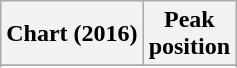<table class="wikitable sortable plainrowheaders">
<tr>
<th>Chart (2016)</th>
<th>Peak<br> position</th>
</tr>
<tr>
</tr>
<tr>
</tr>
<tr>
</tr>
<tr>
</tr>
<tr>
</tr>
<tr>
</tr>
</table>
